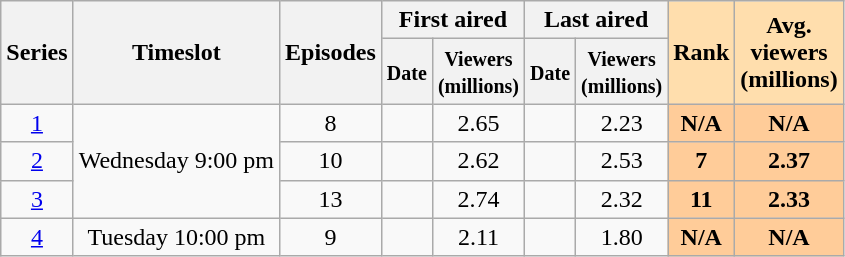<table class="wikitable">
<tr>
<th rowspan="2">Series</th>
<th rowspan="2">Timeslot</th>
<th rowspan="2">Episodes</th>
<th colspan="2">First aired</th>
<th colspan="2">Last aired</th>
<th rowspan="2" style="background:#ffdead;">Rank</th>
<th rowspan="2" style="background:#ffdead;">Avg. <br> viewers <br> (millions)</th>
</tr>
<tr>
<th><small><strong>Date</strong></small></th>
<th><small><strong>Viewers</strong> <br> <strong>(millions)</strong></small></th>
<th><small><strong>Date</strong></small></th>
<th><small><strong>Viewers</strong> <br> <strong>(millions)</strong></small></th>
</tr>
<tr>
<td align="center"><a href='#'>1</a></td>
<td rowspan="3" align="center">Wednesday 9:00 pm</td>
<td align="center">8</td>
<td></td>
<td align="center">2.65</td>
<td></td>
<td align="center">2.23</td>
<td style="background:#fc9; text-align:center;"><strong>N/A</strong></td>
<td style="background:#fc9; text-align:center;"><strong>N/A</strong></td>
</tr>
<tr>
<td align="center"><a href='#'>2</a></td>
<td align="center">10</td>
<td></td>
<td align="center">2.62</td>
<td></td>
<td align="center">2.53</td>
<td style="background:#fc9; text-align:center;"><strong>7</strong></td>
<td style="background:#fc9; text-align:center;"><strong>2.37</strong></td>
</tr>
<tr>
<td align="center"><a href='#'>3</a></td>
<td align="center">13</td>
<td></td>
<td align="center">2.74</td>
<td></td>
<td align="center">2.32</td>
<td style="background:#fc9; text-align:center;"><strong>11</strong></td>
<td style="background:#fc9; text-align:center;"><strong>2.33</strong></td>
</tr>
<tr>
<td align="center"><a href='#'>4</a></td>
<td align="center">Tuesday 10:00 pm</td>
<td align="center">9</td>
<td></td>
<td align="center">2.11</td>
<td></td>
<td align="center">1.80</td>
<td style="background:#fc9; text-align:center;"><strong>N/A</strong></td>
<td style="background:#fc9; text-align:center;"><strong>N/A</strong></td>
</tr>
</table>
